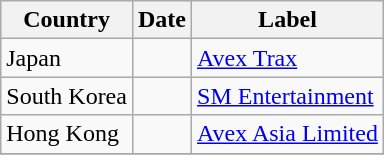<table class="wikitable">
<tr>
<th>Country</th>
<th>Date</th>
<th>Label</th>
</tr>
<tr>
<td>Japan</td>
<td></td>
<td><a href='#'>Avex Trax</a></td>
</tr>
<tr>
<td>South Korea</td>
<td></td>
<td><a href='#'>SM Entertainment</a></td>
</tr>
<tr>
<td>Hong Kong</td>
<td></td>
<td><a href='#'>Avex Asia Limited</a></td>
</tr>
<tr>
</tr>
</table>
